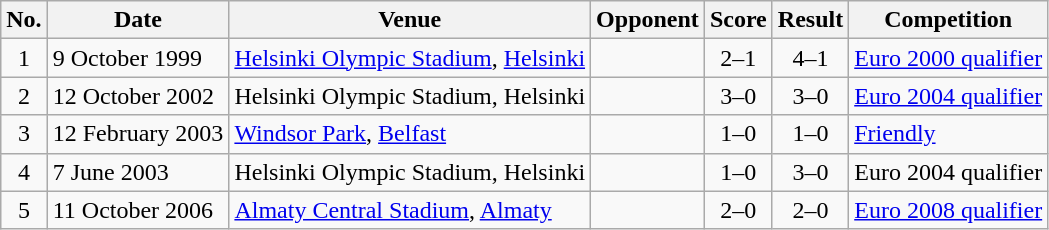<table class="wikitable sortable">
<tr>
<th scope="col">No.</th>
<th scope="col">Date</th>
<th scope="col">Venue</th>
<th scope="col">Opponent</th>
<th scope="col">Score</th>
<th scope="col">Result</th>
<th scope="col">Competition</th>
</tr>
<tr>
<td align="center">1</td>
<td>9 October 1999</td>
<td><a href='#'>Helsinki Olympic Stadium</a>, <a href='#'>Helsinki</a></td>
<td></td>
<td align="center">2–1</td>
<td align="center">4–1</td>
<td><a href='#'>Euro 2000 qualifier</a></td>
</tr>
<tr>
<td align="center">2</td>
<td>12 October 2002</td>
<td>Helsinki Olympic Stadium, Helsinki</td>
<td></td>
<td align="center">3–0</td>
<td align="center">3–0</td>
<td><a href='#'>Euro 2004 qualifier</a></td>
</tr>
<tr>
<td align="center">3</td>
<td>12 February 2003</td>
<td><a href='#'>Windsor Park</a>, <a href='#'>Belfast</a></td>
<td></td>
<td align="center">1–0</td>
<td align="center">1–0</td>
<td><a href='#'>Friendly</a></td>
</tr>
<tr>
<td align="center">4</td>
<td>7 June 2003</td>
<td>Helsinki Olympic Stadium, Helsinki</td>
<td></td>
<td align="center">1–0</td>
<td align="center">3–0</td>
<td>Euro 2004 qualifier</td>
</tr>
<tr>
<td align="center">5</td>
<td>11 October 2006</td>
<td><a href='#'>Almaty Central Stadium</a>, <a href='#'>Almaty</a></td>
<td></td>
<td align="center">2–0</td>
<td align="center">2–0</td>
<td><a href='#'>Euro 2008 qualifier</a></td>
</tr>
</table>
